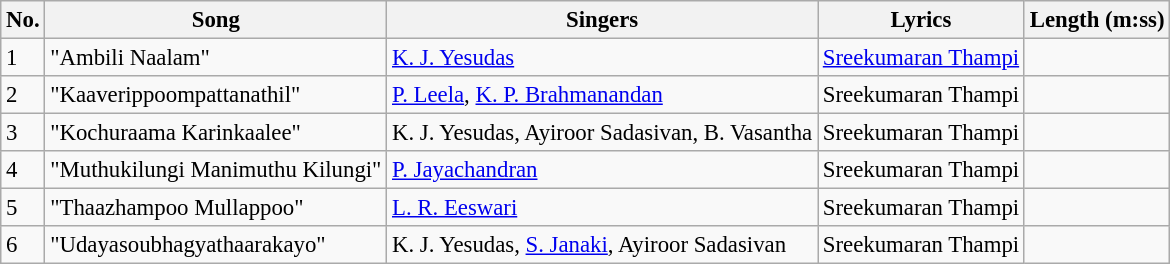<table class="wikitable" style="font-size:95%;">
<tr>
<th>No.</th>
<th>Song</th>
<th>Singers</th>
<th>Lyrics</th>
<th>Length (m:ss)</th>
</tr>
<tr>
<td>1</td>
<td>"Ambili Naalam"</td>
<td><a href='#'>K. J. Yesudas</a></td>
<td><a href='#'>Sreekumaran Thampi</a></td>
<td></td>
</tr>
<tr>
<td>2</td>
<td>"Kaaverippoompattanathil"</td>
<td><a href='#'>P. Leela</a>, <a href='#'>K. P. Brahmanandan</a></td>
<td>Sreekumaran Thampi</td>
<td></td>
</tr>
<tr>
<td>3</td>
<td>"Kochuraama Karinkaalee"</td>
<td>K. J. Yesudas, Ayiroor Sadasivan, B. Vasantha</td>
<td>Sreekumaran Thampi</td>
<td></td>
</tr>
<tr>
<td>4</td>
<td>"Muthukilungi Manimuthu Kilungi"</td>
<td><a href='#'>P. Jayachandran</a></td>
<td>Sreekumaran Thampi</td>
<td></td>
</tr>
<tr>
<td>5</td>
<td>"Thaazhampoo Mullappoo"</td>
<td><a href='#'>L. R. Eeswari</a></td>
<td>Sreekumaran Thampi</td>
<td></td>
</tr>
<tr>
<td>6</td>
<td>"Udayasoubhagyathaarakayo"</td>
<td>K. J. Yesudas, <a href='#'>S. Janaki</a>, Ayiroor Sadasivan</td>
<td>Sreekumaran Thampi</td>
<td></td>
</tr>
</table>
